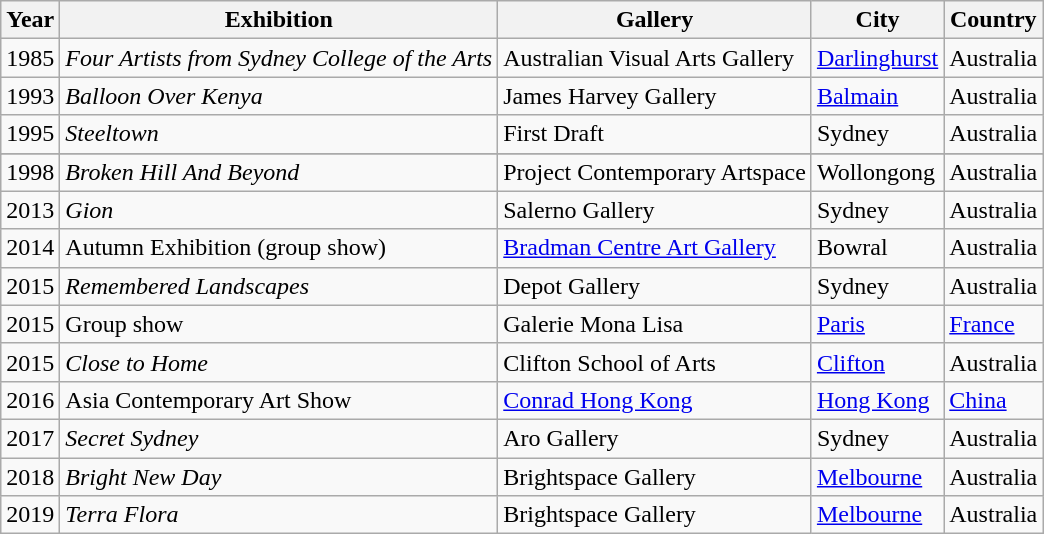<table class="sortable wikitable">
<tr>
<th>Year</th>
<th>Exhibition</th>
<th>Gallery</th>
<th>City</th>
<th>Country</th>
</tr>
<tr>
<td>1985</td>
<td><em>Four Artists from Sydney College of the Arts</em></td>
<td>Australian Visual Arts Gallery</td>
<td><a href='#'>Darlinghurst</a></td>
<td>Australia</td>
</tr>
<tr>
<td>1993</td>
<td><em>Balloon Over Kenya</em></td>
<td>James Harvey Gallery</td>
<td><a href='#'>Balmain</a></td>
<td>Australia</td>
</tr>
<tr>
<td>1995</td>
<td><em>Steeltown</em></td>
<td>First Draft</td>
<td>Sydney</td>
<td>Australia</td>
</tr>
<tr>
</tr>
<tr>
<td>1998</td>
<td><em>Broken Hill And Beyond</em></td>
<td>Project Contemporary Artspace</td>
<td>Wollongong</td>
<td>Australia</td>
</tr>
<tr>
<td>2013</td>
<td><em>Gion</em></td>
<td>Salerno Gallery</td>
<td>Sydney</td>
<td>Australia</td>
</tr>
<tr>
<td>2014</td>
<td>Autumn Exhibition (group show)</td>
<td><a href='#'>Bradman Centre Art Gallery</a></td>
<td>Bowral</td>
<td>Australia</td>
</tr>
<tr>
<td>2015</td>
<td><em>Remembered Landscapes</em></td>
<td>Depot Gallery</td>
<td>Sydney</td>
<td>Australia</td>
</tr>
<tr>
<td>2015</td>
<td>Group show</td>
<td>Galerie Mona Lisa</td>
<td><a href='#'>Paris</a></td>
<td><a href='#'>France</a></td>
</tr>
<tr>
<td>2015</td>
<td><em>Close to Home</em> </td>
<td>Clifton School of Arts</td>
<td><a href='#'>Clifton</a></td>
<td>Australia</td>
</tr>
<tr>
<td>2016</td>
<td>Asia Contemporary Art Show</td>
<td><a href='#'>Conrad Hong Kong</a></td>
<td><a href='#'>Hong Kong</a></td>
<td><a href='#'>China</a></td>
</tr>
<tr>
<td>2017</td>
<td><em>Secret Sydney</em></td>
<td>Aro Gallery</td>
<td>Sydney</td>
<td>Australia</td>
</tr>
<tr>
<td>2018</td>
<td><em>Bright New Day</em></td>
<td>Brightspace Gallery</td>
<td><a href='#'>Melbourne</a></td>
<td>Australia</td>
</tr>
<tr>
<td>2019</td>
<td><em>Terra Flora</em></td>
<td>Brightspace Gallery</td>
<td><a href='#'>Melbourne</a></td>
<td>Australia</td>
</tr>
</table>
